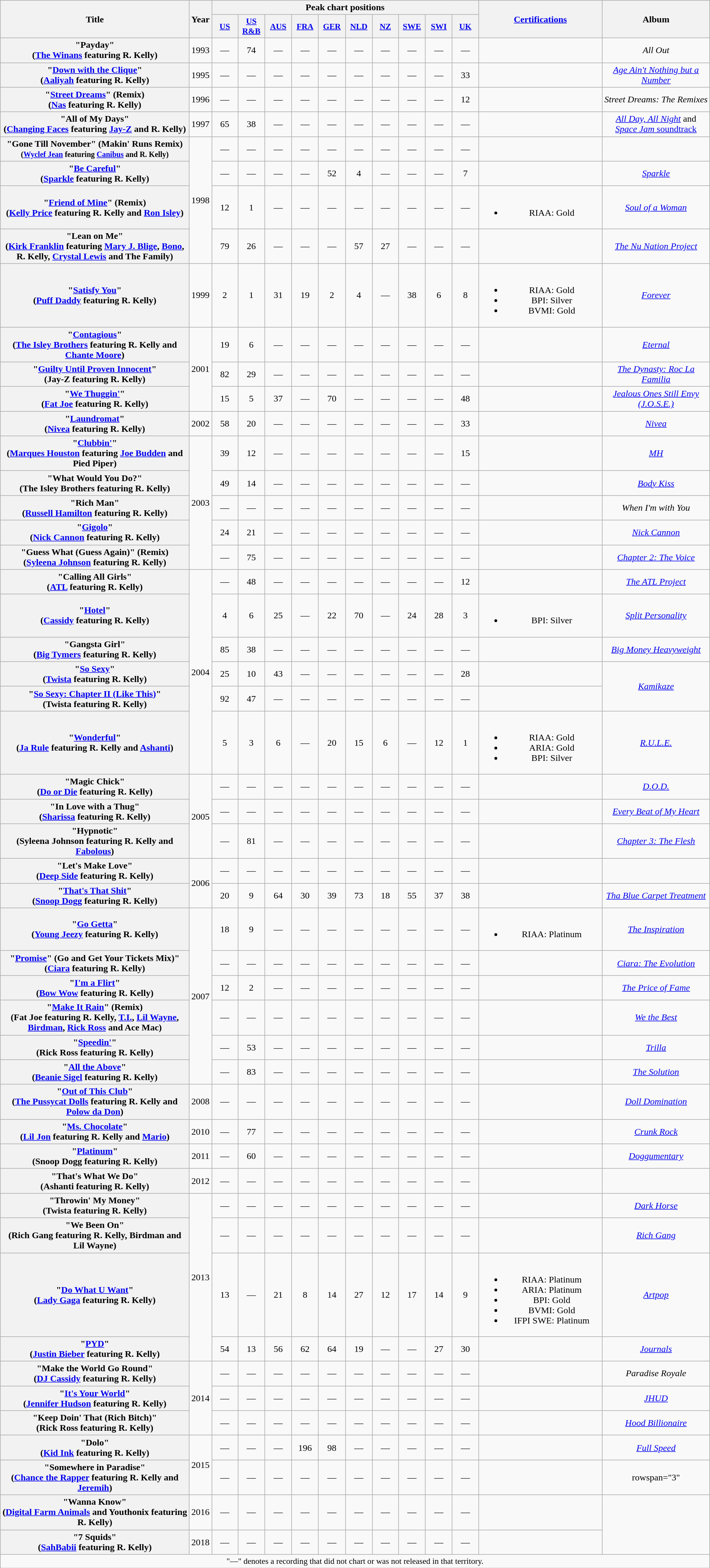<table class="wikitable plainrowheaders" style="text-align:center;">
<tr>
<th scope="col" rowspan="2" style="width:22em;">Title</th>
<th scope="col" rowspan="2">Year</th>
<th scope="col" colspan="10">Peak chart positions</th>
<th scope="col" rowspan="2" style="width:14em;"><a href='#'>Certifications</a></th>
<th scope="col" rowspan="2" style="width:12em;">Album</th>
</tr>
<tr>
<th scope="col" style="width:2.9em;font-size:90%;"><a href='#'>US</a><br></th>
<th scope="col" style="width:2.9em;font-size:90%;"><a href='#'>US<br>R&B</a><br></th>
<th scope="col" style="width:2.9em;font-size:90%;"><a href='#'>AUS</a><br></th>
<th scope="col" style="width:2.9em;font-size:90%;"><a href='#'>FRA</a><br></th>
<th scope="col" style="width:2.9em;font-size:90%;"><a href='#'>GER</a><br></th>
<th scope="col" style="width:2.9em;font-size:90%;"><a href='#'>NLD</a><br></th>
<th scope="col" style="width:2.9em;font-size:90%;"><a href='#'>NZ</a><br></th>
<th scope="col" style="width:2.9em;font-size:90%;"><a href='#'>SWE</a><br></th>
<th scope="col" style="width:2.9em;font-size:90%;"><a href='#'>SWI</a><br></th>
<th scope="col" style="width:2.9em;font-size:90%;"><a href='#'>UK</a><br></th>
</tr>
<tr>
<th scope="row">"Payday"<br><span>(<a href='#'>The Winans</a> featuring R. Kelly)</span></th>
<td>1993</td>
<td>—</td>
<td>74</td>
<td>—</td>
<td>—</td>
<td>—</td>
<td>—</td>
<td>—</td>
<td>—</td>
<td>—</td>
<td>—</td>
<td></td>
<td><em>All Out</em></td>
</tr>
<tr>
<th scope="row">"<a href='#'>Down with the Clique</a>"<br><span>(<a href='#'>Aaliyah</a> featuring R. Kelly)</span></th>
<td>1995</td>
<td>—</td>
<td>—</td>
<td>—</td>
<td>—</td>
<td>—</td>
<td>—</td>
<td>—</td>
<td>—</td>
<td>—</td>
<td>33</td>
<td></td>
<td><em><a href='#'>Age Ain't Nothing but a Number</a></em></td>
</tr>
<tr>
<th scope="row">"<a href='#'>Street Dreams</a>" (Remix)<br><span>(<a href='#'>Nas</a> featuring R. Kelly)</span></th>
<td>1996</td>
<td>—</td>
<td>—</td>
<td>—</td>
<td>—</td>
<td>—</td>
<td>—</td>
<td>—</td>
<td>—</td>
<td>—</td>
<td>12</td>
<td></td>
<td><em>Street Dreams: The Remixes</em></td>
</tr>
<tr>
<th scope="row">"All of My Days"<br><span>(<a href='#'>Changing Faces</a> featuring <a href='#'>Jay-Z</a> and R. Kelly)</span></th>
<td>1997</td>
<td>65</td>
<td>38</td>
<td>—</td>
<td>—</td>
<td>—</td>
<td>—</td>
<td>—</td>
<td>—</td>
<td>—</td>
<td>—</td>
<td></td>
<td><em><a href='#'>All Day, All Night</a></em> and <a href='#'><em>Space Jam</em> soundtrack</a></td>
</tr>
<tr>
<th scope="row">"Gone Till November" (Makin' Runs Remix)<br><small>(<a href='#'>Wyclef Jean</a> featuring <a href='#'>Canibus</a> and R. Kelly)</small></th>
<td rowspan="4">1998</td>
<td>—</td>
<td>—</td>
<td>—</td>
<td>—</td>
<td>—</td>
<td>—</td>
<td>—</td>
<td>—</td>
<td>—</td>
<td>—</td>
<td></td>
<td></td>
</tr>
<tr>
<th scope="row">"<a href='#'>Be Careful</a>"<br><span>(<a href='#'>Sparkle</a> featuring R. Kelly)</span></th>
<td>—</td>
<td>—</td>
<td>—</td>
<td>—</td>
<td>52</td>
<td>4</td>
<td>—</td>
<td>—</td>
<td>—</td>
<td>7</td>
<td></td>
<td><em><a href='#'>Sparkle</a></em></td>
</tr>
<tr>
<th scope="row">"<a href='#'>Friend of Mine</a>" (Remix)<br><span>(<a href='#'>Kelly Price</a> featuring R. Kelly and <a href='#'>Ron Isley</a>)</span></th>
<td>12</td>
<td>1</td>
<td>—</td>
<td>—</td>
<td>—</td>
<td>—</td>
<td>—</td>
<td>—</td>
<td>—</td>
<td>—</td>
<td><br><ul><li>RIAA: Gold</li></ul></td>
<td><em><a href='#'>Soul of a Woman</a></em></td>
</tr>
<tr>
<th scope="row">"Lean on Me"<br><span>(<a href='#'>Kirk Franklin</a> featuring <a href='#'>Mary J. Blige</a>, <a href='#'>Bono</a>, R. Kelly, <a href='#'>Crystal Lewis</a> and The Family)</span></th>
<td>79</td>
<td>26</td>
<td>—</td>
<td>—</td>
<td>—</td>
<td>57</td>
<td>27</td>
<td>—</td>
<td>—</td>
<td>—</td>
<td></td>
<td><em><a href='#'>The Nu Nation Project</a></em></td>
</tr>
<tr>
<th scope="row">"<a href='#'>Satisfy You</a>"<br><span>(<a href='#'>Puff Daddy</a> featuring R. Kelly)</span></th>
<td>1999</td>
<td>2</td>
<td>1</td>
<td>31</td>
<td>19</td>
<td>2</td>
<td>4</td>
<td>—</td>
<td>38</td>
<td>6</td>
<td>8</td>
<td><br><ul><li>RIAA: Gold</li><li>BPI: Silver</li><li>BVMI: Gold</li></ul></td>
<td><em><a href='#'>Forever</a></em></td>
</tr>
<tr>
<th scope="row">"<a href='#'>Contagious</a>"<br><span>(<a href='#'>The Isley Brothers</a> featuring R. Kelly and <a href='#'>Chante Moore</a>)</span></th>
<td rowspan="3">2001</td>
<td>19</td>
<td>6</td>
<td>—</td>
<td>—</td>
<td>—</td>
<td>—</td>
<td>—</td>
<td>—</td>
<td>—</td>
<td>—</td>
<td></td>
<td><em><a href='#'>Eternal</a></em></td>
</tr>
<tr>
<th scope="row">"<a href='#'>Guilty Until Proven Innocent</a>"<br><span>(Jay-Z featuring R. Kelly)</span></th>
<td>82</td>
<td>29</td>
<td>—</td>
<td>—</td>
<td>—</td>
<td>—</td>
<td>—</td>
<td>—</td>
<td>—</td>
<td>—</td>
<td></td>
<td><em><a href='#'>The Dynasty: Roc La Familia</a></em></td>
</tr>
<tr>
<th scope="row">"<a href='#'>We Thuggin'</a>"<br><span>(<a href='#'>Fat Joe</a> featuring R. Kelly)</span></th>
<td>15</td>
<td>5</td>
<td>37</td>
<td>—</td>
<td>70</td>
<td>—</td>
<td>—</td>
<td>—</td>
<td>—</td>
<td>48</td>
<td></td>
<td><em><a href='#'>Jealous Ones Still Envy (J.O.S.E.)</a></em></td>
</tr>
<tr>
<th scope="row">"<a href='#'>Laundromat</a>"<br><span>(<a href='#'>Nivea</a> featuring R. Kelly)</span></th>
<td>2002</td>
<td>58</td>
<td>20</td>
<td>—</td>
<td>—</td>
<td>—</td>
<td>—</td>
<td>—</td>
<td>—</td>
<td>—</td>
<td>33</td>
<td></td>
<td><em><a href='#'>Nivea</a></em></td>
</tr>
<tr>
<th scope="row">"<a href='#'>Clubbin'</a>"<br><span>(<a href='#'>Marques Houston</a> featuring <a href='#'>Joe Budden</a> and Pied Piper)</span></th>
<td rowspan="5">2003</td>
<td>39</td>
<td>12</td>
<td>—</td>
<td>—</td>
<td>—</td>
<td>—</td>
<td>—</td>
<td>—</td>
<td>—</td>
<td>15</td>
<td></td>
<td><em><a href='#'>MH</a></em></td>
</tr>
<tr>
<th scope="row">"What Would You Do?"<br><span>(The Isley Brothers featuring R. Kelly)</span></th>
<td>49</td>
<td>14</td>
<td>—</td>
<td>—</td>
<td>—</td>
<td>—</td>
<td>—</td>
<td>—</td>
<td>—</td>
<td>—</td>
<td></td>
<td><em><a href='#'>Body Kiss</a></em></td>
</tr>
<tr>
<th scope="row">"Rich Man"<br><span>(<a href='#'>Russell Hamilton</a> featuring R. Kelly)</span></th>
<td>—</td>
<td>—</td>
<td>—</td>
<td>—</td>
<td>—</td>
<td>—</td>
<td>—</td>
<td>—</td>
<td>—</td>
<td>—</td>
<td></td>
<td><em>When I'm with You</em></td>
</tr>
<tr>
<th scope="row">"<a href='#'>Gigolo</a>"<br><span>(<a href='#'>Nick Cannon</a> featuring R. Kelly)</span></th>
<td>24</td>
<td>21</td>
<td>—</td>
<td>—</td>
<td>—</td>
<td>—</td>
<td>—</td>
<td>—</td>
<td>—</td>
<td>—</td>
<td></td>
<td><em><a href='#'>Nick Cannon</a></em></td>
</tr>
<tr>
<th scope="row">"Guess What (Guess Again)" (Remix)<br><span>(<a href='#'>Syleena Johnson</a> featuring R. Kelly)</span></th>
<td>—</td>
<td>75</td>
<td>—</td>
<td>—</td>
<td>—</td>
<td>—</td>
<td>—</td>
<td>—</td>
<td>—</td>
<td>—</td>
<td></td>
<td><em><a href='#'>Chapter 2: The Voice</a></em></td>
</tr>
<tr>
<th scope="row">"Calling All Girls"<br><span>(<a href='#'>ATL</a> featuring R. Kelly)</span></th>
<td rowspan="6">2004</td>
<td>—</td>
<td>48</td>
<td>—</td>
<td>—</td>
<td>—</td>
<td>—</td>
<td>—</td>
<td>—</td>
<td>—</td>
<td>12</td>
<td></td>
<td><em><a href='#'>The ATL Project</a></em></td>
</tr>
<tr>
<th scope="row">"<a href='#'>Hotel</a>"<br><span>(<a href='#'>Cassidy</a> featuring R. Kelly)</span></th>
<td>4</td>
<td>6</td>
<td>25</td>
<td>—</td>
<td>22</td>
<td>70</td>
<td>—</td>
<td>24</td>
<td>28</td>
<td>3</td>
<td><br><ul><li>BPI: Silver</li></ul></td>
<td><em><a href='#'>Split Personality</a></em></td>
</tr>
<tr>
<th scope="row">"Gangsta Girl"<br><span>(<a href='#'>Big Tymers</a> featuring R. Kelly)</span></th>
<td>85</td>
<td>38</td>
<td>—</td>
<td>—</td>
<td>—</td>
<td>—</td>
<td>—</td>
<td>—</td>
<td>—</td>
<td>—</td>
<td></td>
<td><em><a href='#'>Big Money Heavyweight</a></em></td>
</tr>
<tr>
<th scope="row">"<a href='#'>So Sexy</a>"<br><span>(<a href='#'>Twista</a> featuring R. Kelly)</span></th>
<td>25</td>
<td>10</td>
<td>43</td>
<td>—</td>
<td>—</td>
<td>—</td>
<td>—</td>
<td>—</td>
<td>—</td>
<td>28</td>
<td></td>
<td rowspan="2"><em><a href='#'>Kamikaze</a></em></td>
</tr>
<tr>
<th scope="row">"<a href='#'>So Sexy: Chapter II (Like This)</a>"<br><span>(Twista featuring R. Kelly)</span></th>
<td>92</td>
<td>47</td>
<td>—</td>
<td>—</td>
<td>—</td>
<td>—</td>
<td>—</td>
<td>—</td>
<td>—</td>
<td>—</td>
<td></td>
</tr>
<tr>
<th scope="row">"<a href='#'>Wonderful</a>"<br><span>(<a href='#'>Ja Rule</a> featuring R. Kelly and <a href='#'>Ashanti</a>)</span></th>
<td>5</td>
<td>3</td>
<td>6</td>
<td>—</td>
<td>20</td>
<td>15</td>
<td>6</td>
<td>—</td>
<td>12</td>
<td>1</td>
<td><br><ul><li>RIAA: Gold</li><li>ARIA: Gold</li><li>BPI: Silver</li></ul></td>
<td><em><a href='#'>R.U.L.E.</a></em></td>
</tr>
<tr>
<th scope="row">"Magic Chick"<br><span>(<a href='#'>Do or Die</a> featuring R. Kelly)</span></th>
<td rowspan="3">2005</td>
<td>—</td>
<td>—</td>
<td>—</td>
<td>—</td>
<td>—</td>
<td>—</td>
<td>—</td>
<td>—</td>
<td>—</td>
<td>—</td>
<td></td>
<td><em><a href='#'>D.O.D.</a></em></td>
</tr>
<tr>
<th scope="row">"In Love with a Thug"<br><span>(<a href='#'>Sharissa</a> featuring R. Kelly)</span></th>
<td>—</td>
<td>—</td>
<td>—</td>
<td>—</td>
<td>—</td>
<td>—</td>
<td>—</td>
<td>—</td>
<td>—</td>
<td>—</td>
<td></td>
<td><em><a href='#'>Every Beat of My Heart</a></em></td>
</tr>
<tr>
<th scope="row">"Hypnotic"<br><span>(Syleena Johnson featuring R. Kelly and <a href='#'>Fabolous</a>)</span></th>
<td>—</td>
<td>81</td>
<td>—</td>
<td>—</td>
<td>—</td>
<td>—</td>
<td>—</td>
<td>—</td>
<td>—</td>
<td>—</td>
<td></td>
<td><em><a href='#'>Chapter 3: The Flesh</a></em></td>
</tr>
<tr>
<th scope="row">"Let's Make Love"<br><span>(<a href='#'>Deep Side</a> featuring R. Kelly)</span></th>
<td rowspan="2">2006</td>
<td>—</td>
<td>—</td>
<td>—</td>
<td>—</td>
<td>—</td>
<td>—</td>
<td>—</td>
<td>—</td>
<td>—</td>
<td>—</td>
<td></td>
<td></td>
</tr>
<tr>
<th scope="row">"<a href='#'>That's That Shit</a>"<br><span>(<a href='#'>Snoop Dogg</a> featuring R. Kelly)</span></th>
<td>20</td>
<td>9</td>
<td>64</td>
<td>30</td>
<td>39</td>
<td>73</td>
<td>18</td>
<td>55</td>
<td>37</td>
<td>38</td>
<td></td>
<td><em><a href='#'>Tha Blue Carpet Treatment</a></em></td>
</tr>
<tr>
<th scope="row">"<a href='#'>Go Getta</a>"<br><span>(<a href='#'>Young Jeezy</a> featuring R. Kelly)</span></th>
<td rowspan="6">2007</td>
<td>18</td>
<td>9</td>
<td>—</td>
<td>—</td>
<td>—</td>
<td>—</td>
<td>—</td>
<td>—</td>
<td>—</td>
<td>—</td>
<td><br><ul><li>RIAA: Platinum</li></ul></td>
<td><em><a href='#'>The Inspiration</a></em></td>
</tr>
<tr>
<th scope="row">"<a href='#'>Promise</a>" (Go and Get Your Tickets Mix)"<br><span>(<a href='#'>Ciara</a> featuring R. Kelly)</span></th>
<td>—</td>
<td>—</td>
<td>—</td>
<td>—</td>
<td>—</td>
<td>—</td>
<td>—</td>
<td>—</td>
<td>—</td>
<td>—</td>
<td></td>
<td><em><a href='#'>Ciara: The Evolution</a></em></td>
</tr>
<tr>
<th scope="row">"<a href='#'>I'm a Flirt</a>"<br><span>(<a href='#'>Bow Wow</a> featuring R. Kelly)</span></th>
<td>12</td>
<td>2</td>
<td>—</td>
<td>—</td>
<td>—</td>
<td>—</td>
<td>—</td>
<td>—</td>
<td>—</td>
<td>—</td>
<td></td>
<td><em><a href='#'>The Price of Fame</a></em></td>
</tr>
<tr>
<th scope="row">"<a href='#'>Make It Rain</a>" (Remix)<br><span>(Fat Joe featuring R. Kelly, <a href='#'>T.I.</a>, <a href='#'>Lil Wayne</a>, <a href='#'>Birdman</a>, <a href='#'>Rick Ross</a> and Ace Mac)</span></th>
<td>—</td>
<td>—</td>
<td>—</td>
<td>—</td>
<td>—</td>
<td>—</td>
<td>—</td>
<td>—</td>
<td>—</td>
<td>—</td>
<td></td>
<td><em><a href='#'>We the Best</a></em></td>
</tr>
<tr>
<th scope="row">"<a href='#'>Speedin'</a>"<br><span>(Rick Ross featuring R. Kelly)</span></th>
<td>—</td>
<td>53</td>
<td>—</td>
<td>—</td>
<td>—</td>
<td>—</td>
<td>—</td>
<td>—</td>
<td>—</td>
<td>—</td>
<td></td>
<td><em><a href='#'>Trilla</a></em></td>
</tr>
<tr>
<th scope="row">"<a href='#'>All the Above</a>"<br><span>(<a href='#'>Beanie Sigel</a> featuring R. Kelly)</span></th>
<td>—</td>
<td>83</td>
<td>—</td>
<td>—</td>
<td>—</td>
<td>—</td>
<td>—</td>
<td>—</td>
<td>—</td>
<td>—</td>
<td></td>
<td><em><a href='#'>The Solution</a></em></td>
</tr>
<tr>
<th scope="row">"<a href='#'>Out of This Club</a>"<br><span>(<a href='#'>The Pussycat Dolls</a> featuring R. Kelly and <a href='#'>Polow da Don</a>)</span></th>
<td>2008</td>
<td>—</td>
<td>—</td>
<td>—</td>
<td>—</td>
<td>—</td>
<td>—</td>
<td>—</td>
<td>—</td>
<td>—</td>
<td>—</td>
<td></td>
<td><em><a href='#'>Doll Domination</a></em></td>
</tr>
<tr>
<th scope="row">"<a href='#'>Ms. Chocolate</a>"<br><span>(<a href='#'>Lil Jon</a> featuring R. Kelly and <a href='#'>Mario</a>)</span></th>
<td>2010</td>
<td>—</td>
<td>77</td>
<td>—</td>
<td>—</td>
<td>—</td>
<td>—</td>
<td>—</td>
<td>—</td>
<td>—</td>
<td>—</td>
<td></td>
<td><em><a href='#'>Crunk Rock</a></em></td>
</tr>
<tr>
<th scope="row">"<a href='#'>Platinum</a>"<br><span>(Snoop Dogg featuring R. Kelly)</span></th>
<td>2011</td>
<td>—</td>
<td>60</td>
<td>—</td>
<td>—</td>
<td>—</td>
<td>—</td>
<td>—</td>
<td>—</td>
<td>—</td>
<td>—</td>
<td></td>
<td><em><a href='#'>Doggumentary</a></em></td>
</tr>
<tr>
<th scope="row">"That's What We Do"<br><span>(Ashanti featuring R. Kelly)</span></th>
<td>2012</td>
<td>—</td>
<td>—</td>
<td>—</td>
<td>—</td>
<td>—</td>
<td>—</td>
<td>—</td>
<td>—</td>
<td>—</td>
<td>—</td>
<td></td>
<td></td>
</tr>
<tr>
<th scope="row">"Throwin' My Money"<br><span>(Twista featuring R. Kelly)</span></th>
<td rowspan="4">2013</td>
<td>—</td>
<td>—</td>
<td>—</td>
<td>—</td>
<td>—</td>
<td>—</td>
<td>—</td>
<td>—</td>
<td>—</td>
<td>—</td>
<td></td>
<td><em><a href='#'>Dark Horse</a></em></td>
</tr>
<tr>
<th scope="row">"We Been On"<br><span>(Rich Gang featuring R. Kelly, Birdman and Lil Wayne)</span></th>
<td>—</td>
<td>—</td>
<td>—</td>
<td>—</td>
<td>—</td>
<td>—</td>
<td>—</td>
<td>—</td>
<td>—</td>
<td>—</td>
<td></td>
<td><em><a href='#'>Rich Gang</a></em></td>
</tr>
<tr>
<th scope="row">"<a href='#'>Do What U Want</a>"<br><span>(<a href='#'>Lady Gaga</a> featuring R. Kelly)</span></th>
<td>13</td>
<td>—</td>
<td>21</td>
<td>8</td>
<td>14</td>
<td>27</td>
<td>12</td>
<td>17</td>
<td>14</td>
<td>9</td>
<td><br><ul><li>RIAA: Platinum</li><li>ARIA: Platinum</li><li>BPI: Gold</li><li>BVMI: Gold</li><li>IFPI SWE: Platinum</li></ul></td>
<td><em><a href='#'>Artpop</a></em></td>
</tr>
<tr>
<th scope="row">"<a href='#'>PYD</a>"<br><span>(<a href='#'>Justin Bieber</a> featuring R. Kelly)</span></th>
<td>54</td>
<td>13</td>
<td>56</td>
<td>62</td>
<td>64</td>
<td>19</td>
<td>—</td>
<td>—</td>
<td>27</td>
<td>30</td>
<td></td>
<td><em><a href='#'>Journals</a></em></td>
</tr>
<tr>
<th scope="row">"Make the World Go Round"<br><span>(<a href='#'>DJ Cassidy</a> featuring R. Kelly)</span></th>
<td rowspan="3">2014</td>
<td>—</td>
<td>—</td>
<td>—</td>
<td>—</td>
<td>—</td>
<td>—</td>
<td>—</td>
<td>—</td>
<td>—</td>
<td>—</td>
<td></td>
<td><em>Paradise Royale</em></td>
</tr>
<tr>
<th scope="row">"<a href='#'>It's Your World</a>"<br><span>(<a href='#'>Jennifer Hudson</a> featuring R. Kelly)</span></th>
<td>—</td>
<td>—</td>
<td>—</td>
<td>—</td>
<td>—</td>
<td>—</td>
<td>—</td>
<td>—</td>
<td>—</td>
<td>—</td>
<td></td>
<td><em><a href='#'>JHUD</a></em></td>
</tr>
<tr>
<th scope="row">"Keep Doin' That (Rich Bitch)"<br><span>(Rick Ross featuring R. Kelly)</span></th>
<td>—</td>
<td>—</td>
<td>—</td>
<td>—</td>
<td>—</td>
<td>—</td>
<td>—</td>
<td>—</td>
<td>—</td>
<td>—</td>
<td></td>
<td><em><a href='#'>Hood Billionaire</a></em></td>
</tr>
<tr>
<th scope="row">"Dolo"<br><span>(<a href='#'>Kid Ink</a> featuring R. Kelly)</span></th>
<td rowspan="2">2015</td>
<td>—</td>
<td>—</td>
<td>—</td>
<td>196</td>
<td>98</td>
<td>—</td>
<td>—</td>
<td>—</td>
<td>—</td>
<td>—</td>
<td></td>
<td><em><a href='#'>Full Speed</a></em></td>
</tr>
<tr>
<th scope="row">"Somewhere in Paradise"<br><span>(<a href='#'>Chance the Rapper</a> featuring R. Kelly and <a href='#'>Jeremih</a>)</span></th>
<td>—</td>
<td>—</td>
<td>—</td>
<td>—</td>
<td>—</td>
<td>—</td>
<td>—</td>
<td>—</td>
<td>—</td>
<td>—</td>
<td></td>
<td>rowspan="3" </td>
</tr>
<tr>
<th scope="row">"Wanna Know"<br><span>(<a href='#'>Digital Farm Animals</a> and Youthonix featuring R. Kelly)</span></th>
<td rowspan="1">2016</td>
<td>—</td>
<td>—</td>
<td>—</td>
<td>—</td>
<td>—</td>
<td>—</td>
<td>—</td>
<td>—</td>
<td>—</td>
<td>—</td>
<td></td>
</tr>
<tr>
<th scope="row">"7 Squids"<br><span>(<a href='#'>SahBabii</a> featuring R. Kelly)</span></th>
<td>2018</td>
<td>—</td>
<td>—</td>
<td>—</td>
<td>—</td>
<td>—</td>
<td>—</td>
<td>—</td>
<td>—</td>
<td>—</td>
<td>—</td>
<td></td>
</tr>
<tr>
<td colspan="14" style="font-size:90%">"—" denotes a recording that did not chart or was not released in that territory.</td>
</tr>
</table>
